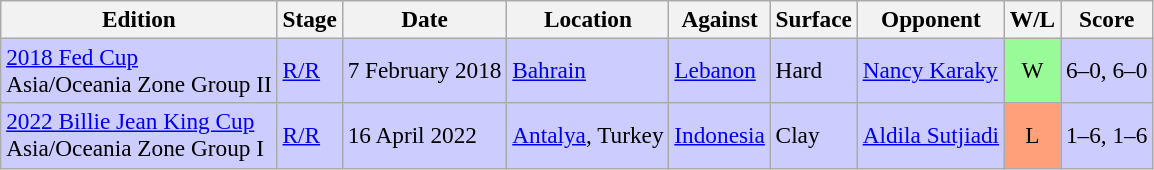<table class=wikitable style=font-size:97%>
<tr>
<th>Edition</th>
<th>Stage</th>
<th>Date</th>
<th>Location</th>
<th>Against</th>
<th>Surface</th>
<th>Opponent</th>
<th>W/L</th>
<th>Score</th>
</tr>
<tr style="background:#ccf;">
<td><a href='#'>2018 Fed Cup</a> <br> Asia/Oceania Zone Group II</td>
<td><a href='#'>R/R</a></td>
<td>7 February 2018</td>
<td><a href='#'>Bahrain</a></td>
<td> <a href='#'>Lebanon</a></td>
<td>Hard</td>
<td> <a href='#'>Nancy Karaky</a></td>
<td style="text-align:center; background:#98fb98;">W</td>
<td>6–0, 6–0</td>
</tr>
<tr style="background:#ccf;">
<td><a href='#'>2022 Billie Jean King Cup</a> <br> Asia/Oceania Zone Group I</td>
<td><a href='#'>R/R</a></td>
<td>16 April 2022</td>
<td><a href='#'>Antalya</a>, Turkey</td>
<td> <a href='#'>Indonesia</a></td>
<td>Clay</td>
<td> <a href='#'>Aldila Sutjiadi</a></td>
<td style="text-align:center; background:#ffa07a;">L</td>
<td>1–6, 1–6</td>
</tr>
</table>
